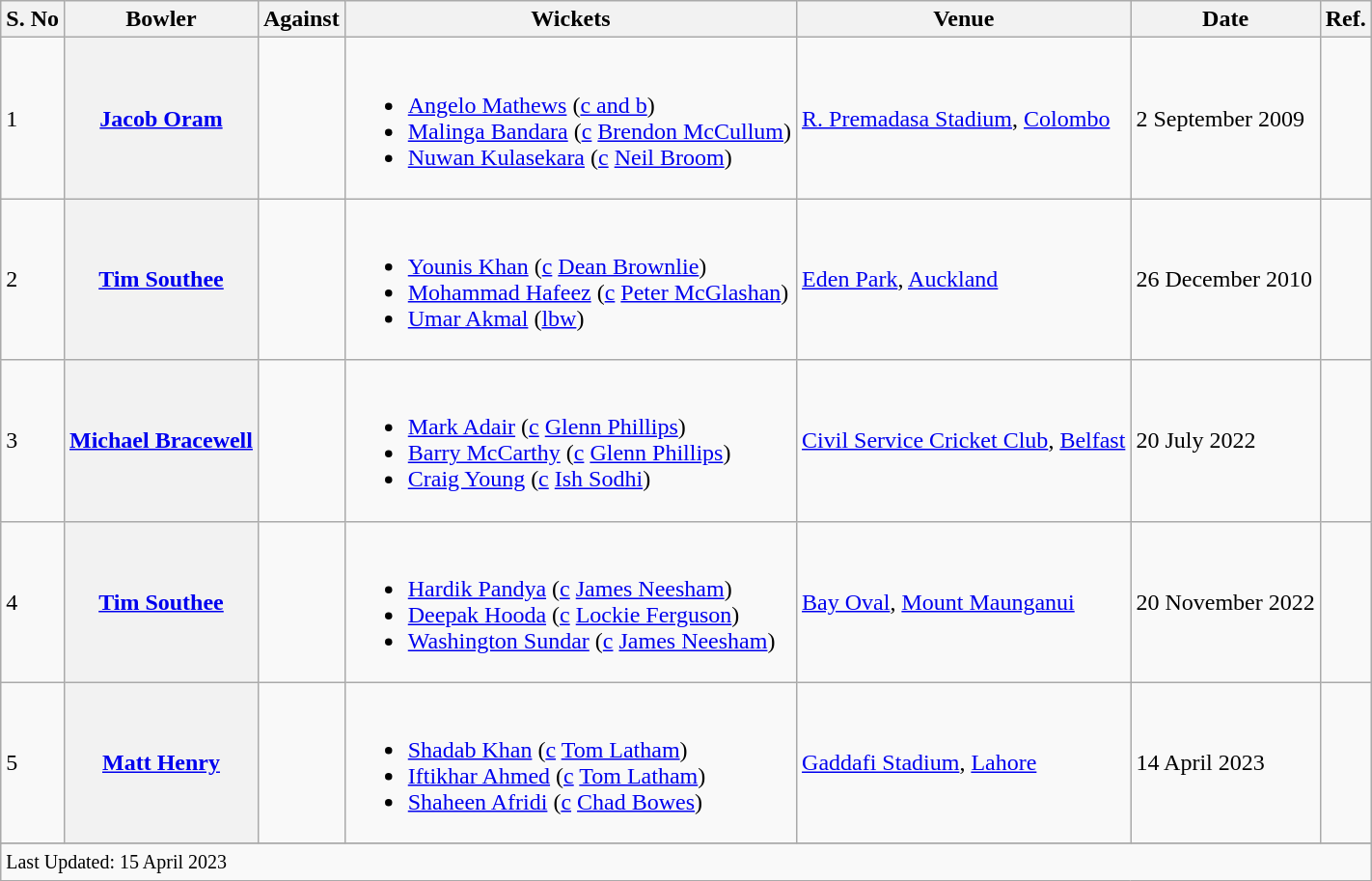<table class="wikitable sortable plainrowheaders" border="1">
<tr>
<th>S. No</th>
<th>Bowler</th>
<th>Against</th>
<th class="unsortable">Wickets</th>
<th>Venue</th>
<th>Date</th>
<th>Ref.</th>
</tr>
<tr>
<td>1</td>
<th scope="row" style="text-align:center;"><a href='#'>Jacob Oram</a></th>
<td></td>
<td><br><ul><li><a href='#'>Angelo Mathews</a> (<a href='#'>c and b</a>)</li><li><a href='#'>Malinga Bandara</a> (<a href='#'>c</a> <a href='#'>Brendon McCullum</a>)</li><li><a href='#'>Nuwan Kulasekara</a> (<a href='#'>c</a> <a href='#'>Neil Broom</a>)</li></ul></td>
<td> <a href='#'>R. Premadasa Stadium</a>, <a href='#'>Colombo</a></td>
<td>2 September 2009</td>
<td></td>
</tr>
<tr>
<td>2</td>
<th scope="row" style="text-align:center;"><a href='#'>Tim Southee</a></th>
<td></td>
<td><br><ul><li><a href='#'>Younis Khan</a> (<a href='#'>c</a> <a href='#'>Dean Brownlie</a>)</li><li><a href='#'>Mohammad Hafeez</a> (<a href='#'>c</a> <a href='#'>Peter McGlashan</a>)</li><li><a href='#'>Umar Akmal</a> (<a href='#'>lbw</a>)</li></ul></td>
<td> <a href='#'>Eden Park</a>, <a href='#'>Auckland</a></td>
<td>26 December 2010</td>
<td></td>
</tr>
<tr>
<td>3</td>
<th scope="row" style="text-align:center;"><a href='#'>Michael Bracewell</a></th>
<td></td>
<td><br><ul><li><a href='#'>Mark Adair</a> (<a href='#'>c</a> <a href='#'>Glenn Phillips</a>)</li><li><a href='#'>Barry McCarthy</a> (<a href='#'>c</a> <a href='#'>Glenn Phillips</a>)</li><li><a href='#'>Craig Young</a> (<a href='#'>c</a> <a href='#'>Ish Sodhi</a>)</li></ul></td>
<td> <a href='#'>Civil Service Cricket Club</a>, <a href='#'>Belfast</a></td>
<td>20 July 2022</td>
<td></td>
</tr>
<tr>
<td>4</td>
<th scope="row" style="text-align:center;"><a href='#'>Tim Southee</a></th>
<td></td>
<td><br><ul><li><a href='#'>Hardik Pandya</a> (<a href='#'>c</a> <a href='#'>James Neesham</a>)</li><li><a href='#'>Deepak Hooda</a> (<a href='#'>c</a> <a href='#'>Lockie Ferguson</a>)</li><li><a href='#'>Washington Sundar</a> (<a href='#'>c</a> <a href='#'>James Neesham</a>)</li></ul></td>
<td> <a href='#'>Bay Oval</a>, <a href='#'>Mount Maunganui</a></td>
<td>20 November 2022</td>
<td></td>
</tr>
<tr>
<td>5</td>
<th scope="row" style="text-align:center;"><a href='#'>Matt Henry</a></th>
<td></td>
<td><br><ul><li><a href='#'>Shadab Khan</a> (<a href='#'>c</a> <a href='#'>Tom Latham</a>)</li><li><a href='#'>Iftikhar Ahmed</a> (<a href='#'>c</a> <a href='#'>Tom Latham</a>)</li><li><a href='#'>Shaheen Afridi</a> (<a href='#'>c</a> <a href='#'>Chad Bowes</a>)</li></ul></td>
<td> <a href='#'>Gaddafi Stadium</a>, <a href='#'>Lahore</a></td>
<td>14 April 2023</td>
<td></td>
</tr>
<tr>
</tr>
<tr class=sortbottom>
<td colspan=7><small>Last Updated: 15 April 2023</small></td>
</tr>
</table>
